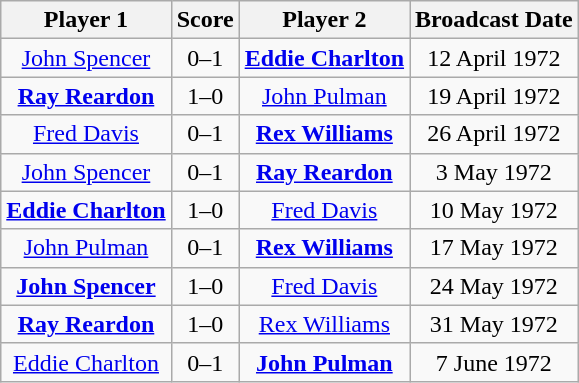<table class="wikitable" style="text-align: center">
<tr>
<th>Player 1</th>
<th>Score</th>
<th>Player 2</th>
<th>Broadcast Date</th>
</tr>
<tr>
<td> <a href='#'>John Spencer</a></td>
<td>0–1</td>
<td> <strong><a href='#'>Eddie Charlton</a></strong></td>
<td>12 April 1972</td>
</tr>
<tr>
<td> <strong><a href='#'>Ray Reardon</a></strong></td>
<td>1–0</td>
<td> <a href='#'>John Pulman</a></td>
<td>19 April 1972</td>
</tr>
<tr>
<td> <a href='#'>Fred Davis</a></td>
<td>0–1</td>
<td> <strong><a href='#'>Rex Williams</a></strong></td>
<td>26 April 1972</td>
</tr>
<tr>
<td> <a href='#'>John Spencer</a></td>
<td>0–1</td>
<td> <strong><a href='#'>Ray Reardon</a></strong></td>
<td>3 May 1972</td>
</tr>
<tr>
<td> <strong><a href='#'>Eddie Charlton</a></strong></td>
<td>1–0</td>
<td> <a href='#'>Fred Davis</a></td>
<td>10 May 1972</td>
</tr>
<tr>
<td> <a href='#'>John Pulman</a></td>
<td>0–1</td>
<td> <strong><a href='#'>Rex Williams</a></strong></td>
<td>17 May 1972</td>
</tr>
<tr>
<td> <strong><a href='#'>John Spencer</a></strong></td>
<td>1–0</td>
<td> <a href='#'>Fred Davis</a></td>
<td>24 May 1972</td>
</tr>
<tr>
<td> <strong><a href='#'>Ray Reardon</a></strong></td>
<td>1–0</td>
<td> <a href='#'>Rex Williams</a></td>
<td>31 May 1972</td>
</tr>
<tr>
<td> <a href='#'>Eddie Charlton</a></td>
<td>0–1</td>
<td> <strong><a href='#'>John Pulman</a></strong></td>
<td>7 June 1972</td>
</tr>
</table>
